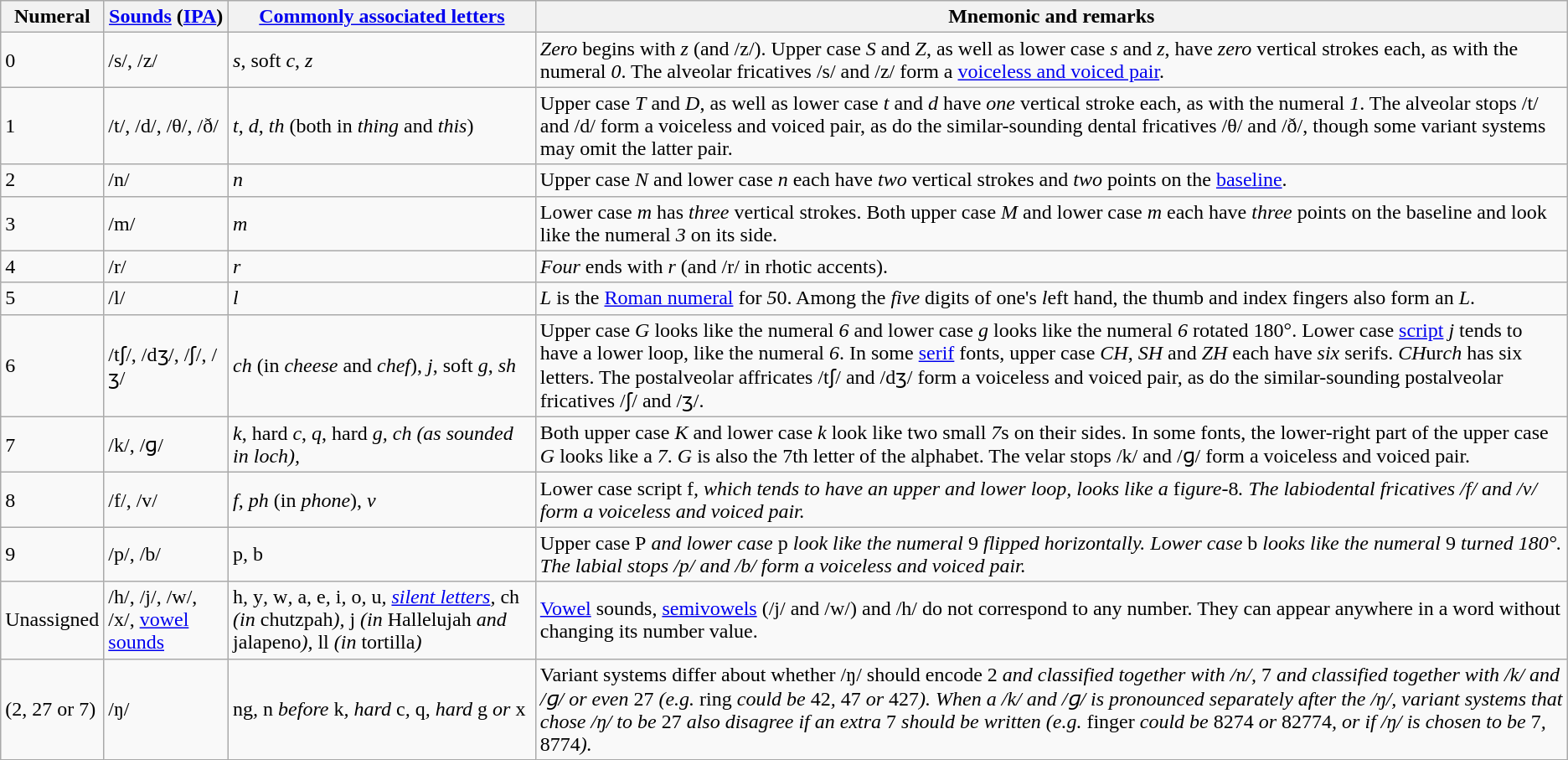<table class="wikitable">
<tr>
<th>Numeral</th>
<th><a href='#'>Sounds</a> (<a href='#'>IPA</a>)</th>
<th><a href='#'>Commonly associated letters</a></th>
<th>Mnemonic and remarks</th>
</tr>
<tr>
<td>0</td>
<td>/s/, /z/</td>
<td><em>s</em>, soft <em>c</em>, <em>z</em></td>
<td><em>Zero</em> begins with <em>z</em> (and /z/). Upper case <em>S</em> and <em>Z</em>, as well as lower case <em>s</em> and <em>z</em>, have <em>zero</em> vertical strokes each, as with the numeral <em>0</em>. The alveolar fricatives /s/ and /z/ form a <a href='#'>voiceless and voiced pair</a>.</td>
</tr>
<tr>
<td>1</td>
<td>/t/, /d/, /θ/, /ð/</td>
<td><em>t</em>, <em>d</em>, <em>th</em> (both in <em>thing</em> and <em>this</em>)</td>
<td>Upper case <em>T</em> and <em>D</em>, as well as lower case <em>t</em> and <em>d</em> have <em>one</em> vertical stroke each, as with the numeral <em>1</em>. The alveolar stops /t/ and /d/ form a voiceless and voiced pair, as do the similar-sounding dental fricatives /θ/ and /ð/, though some variant systems may omit the latter pair.</td>
</tr>
<tr>
<td>2</td>
<td>/n/</td>
<td><em>n</em></td>
<td>Upper case <em>N</em> and lower case <em>n</em> each have <em>two</em> vertical strokes and <em>two</em> points on the <a href='#'>baseline</a>.</td>
</tr>
<tr>
<td>3</td>
<td>/m/</td>
<td><em>m</em></td>
<td>Lower case <em>m</em> has <em>three</em> vertical strokes. Both upper case <em>M</em> and lower case <em>m</em> each have <em>three</em> points on the baseline and look like the numeral <em>3</em> on its side.</td>
</tr>
<tr>
<td>4</td>
<td>/r/</td>
<td><em>r</em></td>
<td><em>Four</em> ends with <em>r</em> (and /r/ in rhotic accents).</td>
</tr>
<tr>
<td>5</td>
<td>/l/</td>
<td><em>l</em></td>
<td><em>L</em> is the <a href='#'>Roman numeral</a> for <em>5</em>0. Among the <em>five</em> digits of one's <em>l</em>eft hand, the thumb and index fingers also form an <em>L</em>.</td>
</tr>
<tr>
<td>6</td>
<td>/tʃ/, /dʒ/, /ʃ/, /ʒ/</td>
<td><em>ch</em> (in <em>cheese</em> and <em>chef</em>), <em>j</em>, soft <em>g</em>, <em>sh</em></td>
<td>Upper case <em>G</em> looks like the numeral <em>6</em> and lower case <em>g</em> looks like the numeral <em>6</em> rotated 180°. Lower case <a href='#'>script</a> <em>j</em> tends to have a lower loop, like the numeral <em>6</em>. In some <a href='#'>serif</a> fonts, upper case <em>CH</em>, <em>SH</em> and <em>ZH</em> each have <em>six</em> serifs. <em>CH</em>ur<em>ch</em> has six letters. The postalveolar affricates /tʃ/ and /dʒ/ form a voiceless and voiced pair, as do the similar-sounding postalveolar fricatives /ʃ/ and /ʒ/.</td>
</tr>
<tr>
<td>7</td>
<td>/k/, /ɡ/</td>
<td><em>k</em>, hard <em>c</em>, <em>q</em>, hard <em>g, ch (as sounded in loch),</em></td>
<td>Both upper case <em>K</em> and lower case <em>k</em> look like two small <em>7</em>s on their sides. In some fonts, the lower-right part of the upper case <em>G</em> looks like a <em>7</em>. <em>G</em> is also the 7th letter of the alphabet. The velar stops /k/ and /ɡ/ form a voiceless and voiced pair.</td>
</tr>
<tr>
<td>8</td>
<td>/f/, /v/</td>
<td><em>f</em>, <em>ph</em> (in <em>phone</em>), <em>v</td>
<td>Lower case script </em>f<em>, which tends to have an upper and lower loop, looks like a </em>f<em>igure-</em>8<em>. The labiodental fricatives /f/ and /v/ form a voiceless and voiced pair.</td>
</tr>
<tr>
<td>9</td>
<td>/p/, /b/</td>
<td></em>p<em>, </em>b<em></td>
<td>Upper case </em>P<em> and lower case </em>p<em> look like the numeral </em>9<em> flipped horizontally. Lower case </em>b<em> looks like the numeral </em>9<em> turned 180°. The labial stops /p/ and /b/ form a voiceless and voiced pair.</td>
</tr>
<tr>
<td>Unassigned</td>
<td>/h/, /j/, /w/, /x/, <a href='#'>vowel sounds</a></td>
<td></em>h<em>, </em>y<em>, </em>w<em>, </em>a<em>, </em>e<em>, </em>i<em>, </em>o<em>, </em>u<em>, <a href='#'>silent letters</a>, </em>ch<em> (in </em>chutzpah<em>), </em>j<em> (in </em>Hallelujah<em> and </em>jalapeno<em>), </em>ll<em> (in </em>tortilla<em>)</td>
<td><a href='#'>Vowel</a> sounds, <a href='#'>semivowels</a> (/j/ and /w/) and /h/ do not correspond to any number. They can appear anywhere in a word without changing its number value.</td>
</tr>
<tr>
<td>(2, 27 or 7)</td>
<td>/ŋ/</td>
<td></em>ng<em>, </em>n<em> before </em>k<em>, hard </em>c<em>, </em>q<em>, hard </em>g<em> or </em>x<em></td>
<td>Variant systems differ about whether /ŋ/ should encode </em>2<em> and classified together with /n/, </em>7<em> and classified together with /k/ and /ɡ/ or even </em>27<em> (e.g. </em>ring<em> could be </em>42<em>, </em>47<em> or </em>427<em>). When a /k/ and /ɡ/ is pronounced separately after the /ŋ/, variant systems that chose /ŋ/ to be </em>27<em> also disagree if an extra </em>7<em> should be written (e.g. </em>finger<em> could be </em>8274<em> or </em>82774<em>, or if /ŋ/ is chosen to be </em>7<em>, </em>8774<em>).</td>
</tr>
</table>
